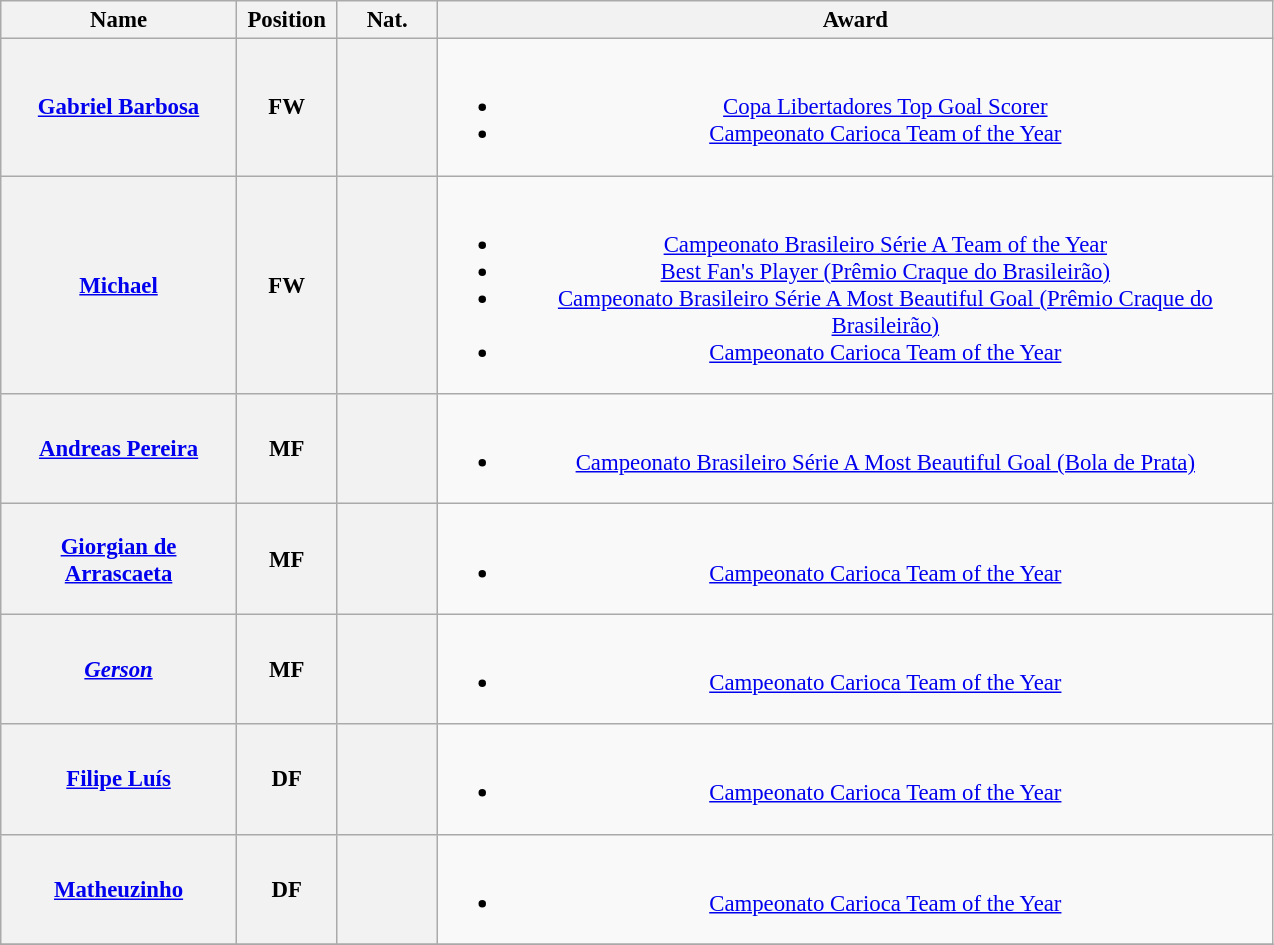<table class="wikitable" style="font-size: 95%; text-align: center">
<tr>
<th width="150">Name</th>
<th width="60">Position</th>
<th width="60">Nat.</th>
<th width="550">Award</th>
</tr>
<tr>
<th rowspan="1"><a href='#'>Gabriel Barbosa</a></th>
<th rowspan="1">FW</th>
<th rowspan="1"></th>
<td><br><ul><li><a href='#'>Copa Libertadores Top Goal Scorer</a></li><li><a href='#'>Campeonato Carioca Team of the Year</a></li></ul></td>
</tr>
<tr>
<th rowspan="1"><a href='#'>Michael</a></th>
<th rowspan="1">FW</th>
<th rowspan="1"></th>
<td><br><ul><li><a href='#'>Campeonato Brasileiro Série A Team of the Year</a></li><li><a href='#'>Best Fan's Player (Prêmio Craque do Brasileirão)</a></li><li><a href='#'>Campeonato Brasileiro Série A Most Beautiful Goal (Prêmio Craque do Brasileirão)</a></li><li><a href='#'>Campeonato Carioca Team of the Year</a></li></ul></td>
</tr>
<tr>
<th rowspan="1"><a href='#'>Andreas Pereira</a></th>
<th rowspan="1">MF</th>
<th rowspan="1"></th>
<td><br><ul><li><a href='#'>Campeonato Brasileiro Série A Most Beautiful Goal (Bola de Prata)</a></li></ul></td>
</tr>
<tr>
<th rowspan="1"><a href='#'>Giorgian de Arrascaeta</a></th>
<th rowspan="1">MF</th>
<th rowspan="1"></th>
<td><br><ul><li><a href='#'>Campeonato Carioca Team of the Year</a></li></ul></td>
</tr>
<tr>
<th rowspan="1"><em><a href='#'>Gerson</a></em></th>
<th rowspan="1">MF</th>
<th rowspan="1"></th>
<td><br><ul><li><a href='#'>Campeonato Carioca Team of the Year</a></li></ul></td>
</tr>
<tr>
<th rowspan="1"><a href='#'>Filipe Luís</a></th>
<th rowspan="1">DF</th>
<th rowspan="1"></th>
<td><br><ul><li><a href='#'>Campeonato Carioca Team of the Year</a></li></ul></td>
</tr>
<tr>
<th rowspan="1"><a href='#'>Matheuzinho</a></th>
<th rowspan="1">DF</th>
<th rowspan="1"></th>
<td><br><ul><li><a href='#'>Campeonato Carioca Team of the Year</a></li></ul></td>
</tr>
<tr>
</tr>
</table>
